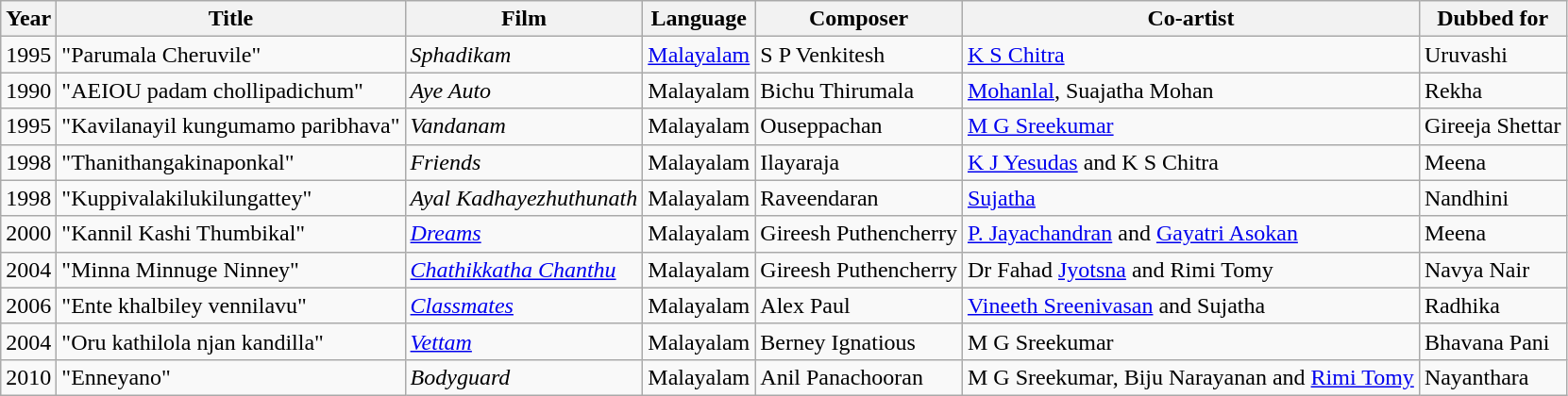<table class="wikitable sortable">
<tr>
<th>Year</th>
<th>Title</th>
<th>Film</th>
<th>Language</th>
<th>Composer</th>
<th>Co-artist</th>
<th>Dubbed for</th>
</tr>
<tr>
<td>1995</td>
<td>"Parumala Cheruvile"</td>
<td><em>Sphadikam</em></td>
<td><a href='#'>Malayalam</a></td>
<td>S P Venkitesh</td>
<td><a href='#'>K S Chitra</a></td>
<td>Uruvashi</td>
</tr>
<tr>
<td>1990</td>
<td>"AEIOU padam chollipadichum"</td>
<td><em>Aye Auto</em></td>
<td>Malayalam</td>
<td>Bichu Thirumala</td>
<td><a href='#'>Mohanlal</a>, Suajatha Mohan</td>
<td>Rekha</td>
</tr>
<tr>
<td>1995</td>
<td>"Kavilanayil kungumamo paribhava"</td>
<td><em>Vandanam</em></td>
<td>Malayalam</td>
<td>Ouseppachan</td>
<td><a href='#'>M G Sreekumar</a></td>
<td>Gireeja Shettar</td>
</tr>
<tr>
<td>1998</td>
<td>"Thanithangakinaponkal"</td>
<td><em>Friends</em></td>
<td>Malayalam</td>
<td>Ilayaraja</td>
<td><a href='#'>K J Yesudas</a> and K S Chitra</td>
<td>Meena</td>
</tr>
<tr>
<td>1998</td>
<td>"Kuppivalakilukilungattey"</td>
<td><em>Ayal Kadhayezhuthunath</em></td>
<td>Malayalam</td>
<td>Raveendaran</td>
<td><a href='#'>Sujatha</a></td>
<td>Nandhini</td>
</tr>
<tr>
<td>2000</td>
<td>"Kannil Kashi Thumbikal"</td>
<td><em><a href='#'>Dreams</a></em></td>
<td>Malayalam</td>
<td>Gireesh Puthencherry</td>
<td><a href='#'>P. Jayachandran</a> and <a href='#'>Gayatri Asokan</a></td>
<td>Meena</td>
</tr>
<tr>
<td>2004</td>
<td>"Minna Minnuge Ninney"</td>
<td><em><a href='#'>Chathikkatha Chanthu</a></em></td>
<td>Malayalam</td>
<td>Gireesh Puthencherry</td>
<td>Dr Fahad <a href='#'>Jyotsna</a> and Rimi Tomy</td>
<td>Navya Nair</td>
</tr>
<tr>
<td>2006</td>
<td>"Ente khalbiley vennilavu"</td>
<td><a href='#'><em>Classmates</em></a></td>
<td>Malayalam</td>
<td>Alex Paul</td>
<td><a href='#'>Vineeth Sreenivasan</a> and Sujatha</td>
<td>Radhika</td>
</tr>
<tr>
<td>2004</td>
<td>"Oru kathilola njan kandilla"</td>
<td><em><a href='#'>Vettam</a></em></td>
<td>Malayalam</td>
<td>Berney Ignatious</td>
<td>M G Sreekumar</td>
<td>Bhavana Pani</td>
</tr>
<tr>
<td>2010</td>
<td>"Enneyano"</td>
<td><em>Bodyguard</em></td>
<td>Malayalam</td>
<td>Anil Panachooran</td>
<td>M G Sreekumar, Biju Narayanan and <a href='#'>Rimi Tomy</a></td>
<td>Nayanthara</td>
</tr>
</table>
